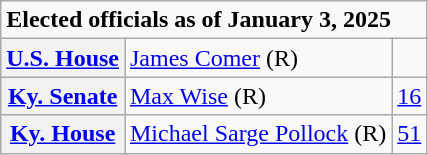<table class=wikitable>
<tr>
<td colspan="3"><strong>Elected officials as of January 3, 2025</strong></td>
</tr>
<tr>
<th scope=row><a href='#'>U.S. House</a></th>
<td><a href='#'>James Comer</a> (R)</td>
<td></td>
</tr>
<tr>
<th scope=row><a href='#'>Ky. Senate</a></th>
<td><a href='#'>Max Wise</a> (R)</td>
<td><a href='#'>16</a></td>
</tr>
<tr>
<th scope=row><a href='#'>Ky. House</a></th>
<td><a href='#'>Michael Sarge Pollock</a> (R)</td>
<td><a href='#'>51</a></td>
</tr>
</table>
